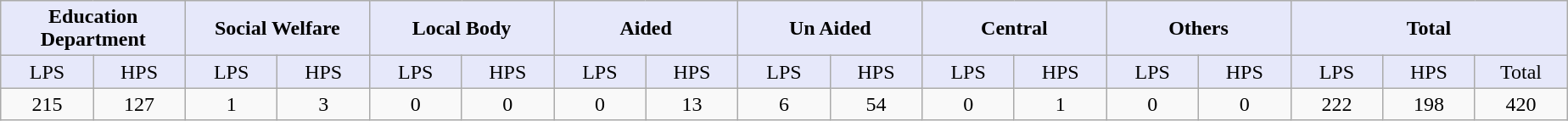<table class="wikitable" style="margin: 1em auto 1em auto;">
<tr>
<th colspan="2" align="center" width="65" style="background: #E6E8FA;">Education Department</th>
<th colspan="2" align="center" width="120" style="background: #E6E8FA;">Social Welfare</th>
<th colspan="2" align="center" width="65" style="background: #E6E8FA;">Local Body</th>
<th colspan="2" align="center" width="65" style="background: #E6E8FA;" wrap>Aided</th>
<th colspan="2" align="center" width="65" style="background: #E6E8FA;">Un Aided</th>
<th colspan="2" align="center" width="65" style="background: #E6E8FA;">Central</th>
<th colspan="2" align="center" width="65" style="background: #E6E8FA;">Others</th>
<th colspan="3" align="center" width="65" style="background: #E6E8FA;">Total</th>
</tr>
<tr>
<td align="center" width="65" style="background: #E6E8FA;">LPS</td>
<td align="center" width="65" style="background: #E6E8FA;">HPS</td>
<td align="center" width="65" style="background: #E6E8FA;">LPS</td>
<td align="center" width="65" style="background: #E6E8FA;">HPS</td>
<td align="center" width="65" style="background: #E6E8FA;">LPS</td>
<td align="center" width="65" style="background: #E6E8FA;">HPS</td>
<td align="center" width="65" style="background: #E6E8FA;">LPS</td>
<td align="center" width="65" style="background: #E6E8FA;">HPS</td>
<td align="center" width="65" style="background: #E6E8FA;">LPS</td>
<td align="center" width="65" style="background: #E6E8FA;">HPS</td>
<td align="center" width="65" style="background: #E6E8FA;">LPS</td>
<td align="center" width="65" style="background: #E6E8FA;">HPS</td>
<td align="center" width="65" style="background: #E6E8FA;">LPS</td>
<td align="center" width="65" style="background: #E6E8FA;">HPS</td>
<td align="center" width="65" style="background: #E6E8FA;">LPS</td>
<td align="center" width="65" style="background: #E6E8FA;">HPS</td>
<td align="center" width="65" style="background: #E6E8FA;">Total</td>
</tr>
<tr>
<td align="center">215</td>
<td align="center">127</td>
<td align="center">1</td>
<td align="center">3</td>
<td align="center">0</td>
<td align="center">0</td>
<td align="center">0</td>
<td align="center">13</td>
<td align="center">6</td>
<td align="center">54</td>
<td align="center">0</td>
<td align="center">1</td>
<td align="center">0</td>
<td align="center">0</td>
<td align="center">222</td>
<td align="center">198</td>
<td align="center">420</td>
</tr>
</table>
